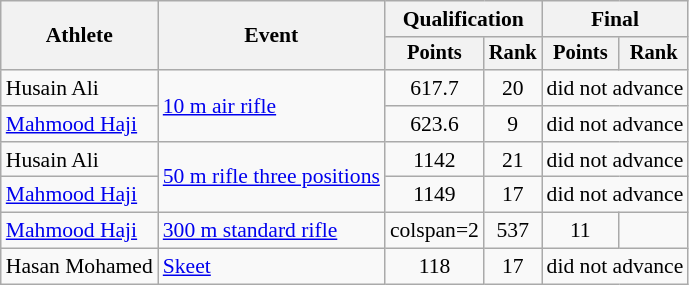<table class=wikitable style=font-size:90%;text-align:center>
<tr>
<th rowspan="2">Athlete</th>
<th rowspan="2">Event</th>
<th colspan=2>Qualification</th>
<th colspan=2>Final</th>
</tr>
<tr style="font-size:95%">
<th>Points</th>
<th>Rank</th>
<th>Points</th>
<th>Rank</th>
</tr>
<tr>
<td align=left>Husain Ali</td>
<td align=left rowspan=2><a href='#'>10 m air rifle</a></td>
<td>617.7</td>
<td>20</td>
<td colspan=2>did not advance</td>
</tr>
<tr>
<td align=left><a href='#'>Mahmood Haji</a></td>
<td>623.6</td>
<td>9</td>
<td colspan=2>did not advance</td>
</tr>
<tr>
<td align=left>Husain Ali</td>
<td align=left rowspan=2><a href='#'>50 m rifle three positions</a></td>
<td>1142</td>
<td>21</td>
<td colspan=2>did not advance</td>
</tr>
<tr>
<td align=left><a href='#'>Mahmood Haji</a></td>
<td>1149</td>
<td>17</td>
<td colspan=2>did not advance</td>
</tr>
<tr>
<td align=left><a href='#'>Mahmood Haji</a></td>
<td align=left><a href='#'>300 m standard rifle</a></td>
<td>colspan=2 </td>
<td>537</td>
<td>11</td>
</tr>
<tr>
<td align=left>Hasan Mohamed</td>
<td align=left><a href='#'>Skeet</a></td>
<td>118</td>
<td>17</td>
<td colspan=2>did not advance</td>
</tr>
</table>
